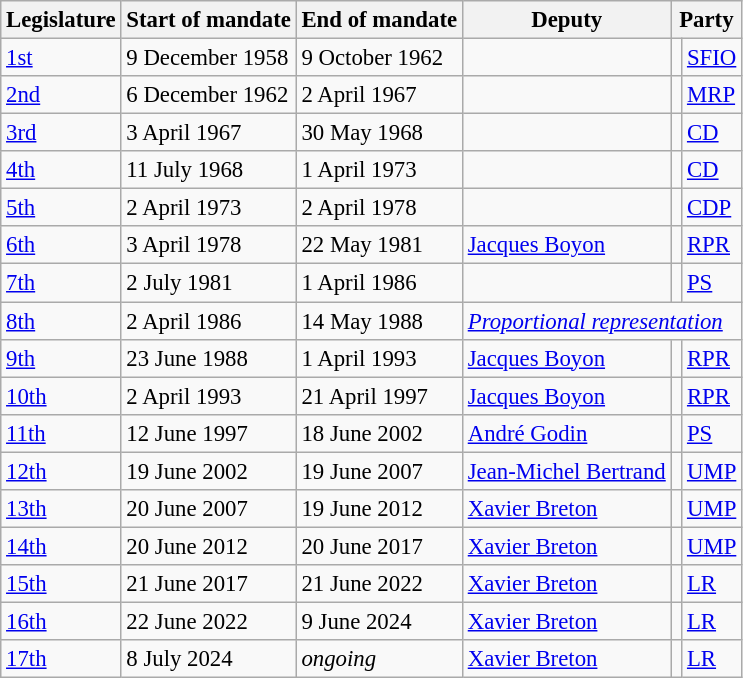<table class="wikitable" style="font-size:95%;">
<tr>
<th>Legislature</th>
<th>Start of mandate</th>
<th>End of mandate</th>
<th>Deputy</th>
<th colspan="2">Party</th>
</tr>
<tr>
<td><a href='#'>1st</a></td>
<td>9 December 1958</td>
<td>9 October 1962</td>
<td></td>
<td></td>
<td><a href='#'>SFIO</a></td>
</tr>
<tr>
<td><a href='#'>2nd</a></td>
<td>6 December 1962</td>
<td>2 April 1967</td>
<td></td>
<td></td>
<td><a href='#'>MRP</a></td>
</tr>
<tr>
<td><a href='#'>3rd</a></td>
<td>3 April 1967</td>
<td>30 May 1968</td>
<td></td>
<td></td>
<td><a href='#'>CD</a></td>
</tr>
<tr>
<td><a href='#'>4th</a></td>
<td>11 July 1968</td>
<td>1 April 1973</td>
<td></td>
<td></td>
<td><a href='#'>CD</a></td>
</tr>
<tr>
<td><a href='#'>5th</a></td>
<td>2 April 1973</td>
<td>2 April 1978</td>
<td></td>
<td></td>
<td><a href='#'>CDP</a></td>
</tr>
<tr>
<td><a href='#'>6th</a></td>
<td>3 April 1978</td>
<td>22 May 1981</td>
<td><a href='#'>Jacques Boyon</a></td>
<td></td>
<td><a href='#'>RPR</a></td>
</tr>
<tr>
<td><a href='#'>7th</a></td>
<td>2 July 1981</td>
<td>1 April 1986</td>
<td></td>
<td></td>
<td><a href='#'>PS</a></td>
</tr>
<tr>
<td><a href='#'>8th</a></td>
<td>2 April 1986</td>
<td>14 May 1988</td>
<td colspan="3"><em><a href='#'>Proportional representation</a></em></td>
</tr>
<tr>
<td><a href='#'>9th</a></td>
<td>23 June 1988</td>
<td>1 April 1993</td>
<td><a href='#'>Jacques Boyon</a></td>
<td></td>
<td><a href='#'>RPR</a></td>
</tr>
<tr>
<td><a href='#'>10th</a></td>
<td>2 April 1993</td>
<td>21 April 1997</td>
<td><a href='#'>Jacques Boyon</a></td>
<td></td>
<td><a href='#'>RPR</a></td>
</tr>
<tr>
<td><a href='#'>11th</a></td>
<td>12 June 1997</td>
<td>18 June 2002</td>
<td><a href='#'>André Godin</a></td>
<td></td>
<td><a href='#'>PS</a></td>
</tr>
<tr>
<td><a href='#'>12th</a></td>
<td>19 June 2002</td>
<td>19 June 2007</td>
<td><a href='#'>Jean-Michel Bertrand</a></td>
<td></td>
<td><a href='#'>UMP</a></td>
</tr>
<tr>
<td><a href='#'>13th</a></td>
<td>20 June 2007</td>
<td>19 June 2012</td>
<td><a href='#'>Xavier Breton</a></td>
<td></td>
<td><a href='#'>UMP</a></td>
</tr>
<tr>
<td><a href='#'>14th</a></td>
<td>20 June 2012</td>
<td>20 June 2017</td>
<td><a href='#'>Xavier Breton</a></td>
<td></td>
<td><a href='#'>UMP</a></td>
</tr>
<tr>
<td><a href='#'>15th</a></td>
<td>21 June 2017</td>
<td>21 June 2022</td>
<td><a href='#'>Xavier Breton</a></td>
<td></td>
<td><a href='#'>LR</a></td>
</tr>
<tr>
<td><a href='#'>16th</a></td>
<td>22 June 2022</td>
<td>9 June 2024</td>
<td><a href='#'>Xavier Breton</a></td>
<td></td>
<td><a href='#'>LR</a></td>
</tr>
<tr>
<td><a href='#'>17th</a></td>
<td>8 July 2024</td>
<td><em>ongoing</em></td>
<td><a href='#'>Xavier Breton</a></td>
<td></td>
<td><a href='#'>LR</a></td>
</tr>
</table>
